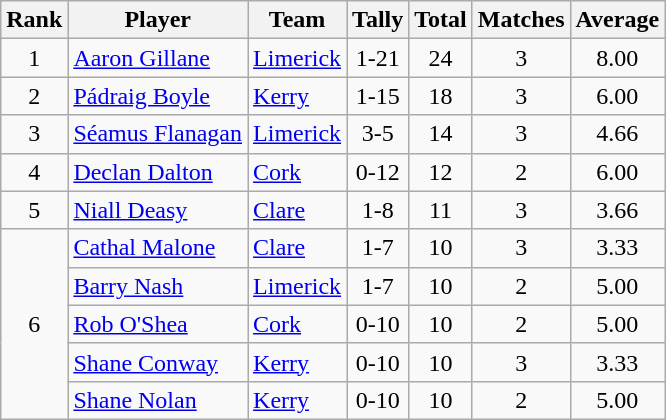<table class="wikitable">
<tr>
<th>Rank</th>
<th>Player</th>
<th>Team</th>
<th>Tally</th>
<th>Total</th>
<th>Matches</th>
<th>Average</th>
</tr>
<tr>
<td rowspan=1 align=center>1</td>
<td><a href='#'>Aaron Gillane</a></td>
<td><a href='#'>Limerick</a></td>
<td align=center>1-21</td>
<td align=center>24</td>
<td align=center>3</td>
<td align=center>8.00</td>
</tr>
<tr>
<td rowspan=1 align=center>2</td>
<td><a href='#'>Pádraig Boyle</a></td>
<td><a href='#'>Kerry</a></td>
<td align=center>1-15</td>
<td align=center>18</td>
<td align=center>3</td>
<td align=center>6.00</td>
</tr>
<tr>
<td rowspan=1 align=center>3</td>
<td><a href='#'>Séamus Flanagan</a></td>
<td><a href='#'>Limerick</a></td>
<td align=center>3-5</td>
<td align=center>14</td>
<td align=center>3</td>
<td align=center>4.66</td>
</tr>
<tr>
<td rowspan=1 align=center>4</td>
<td><a href='#'>Declan Dalton</a></td>
<td><a href='#'>Cork</a></td>
<td align=center>0-12</td>
<td align=center>12</td>
<td align=center>2</td>
<td align=center>6.00</td>
</tr>
<tr>
<td rowspan=1 align=center>5</td>
<td><a href='#'>Niall Deasy</a></td>
<td><a href='#'>Clare</a></td>
<td align=center>1-8</td>
<td align=center>11</td>
<td align=center>3</td>
<td align=center>3.66</td>
</tr>
<tr>
<td rowspan=5 align=center>6</td>
<td><a href='#'>Cathal Malone</a></td>
<td><a href='#'>Clare</a></td>
<td align=center>1-7</td>
<td align=center>10</td>
<td align=center>3</td>
<td align=center>3.33</td>
</tr>
<tr>
<td><a href='#'>Barry Nash</a></td>
<td><a href='#'>Limerick</a></td>
<td align=center>1-7</td>
<td align=center>10</td>
<td align=center>2</td>
<td align=center>5.00</td>
</tr>
<tr>
<td><a href='#'>Rob O'Shea</a></td>
<td><a href='#'>Cork</a></td>
<td align=center>0-10</td>
<td align=center>10</td>
<td align=center>2</td>
<td align=center>5.00</td>
</tr>
<tr>
<td><a href='#'>Shane Conway</a></td>
<td><a href='#'>Kerry</a></td>
<td align=center>0-10</td>
<td align=center>10</td>
<td align=center>3</td>
<td align=center>3.33</td>
</tr>
<tr>
<td><a href='#'>Shane Nolan</a></td>
<td><a href='#'>Kerry</a></td>
<td align=center>0-10</td>
<td align=center>10</td>
<td align=center>2</td>
<td align=center>5.00</td>
</tr>
</table>
